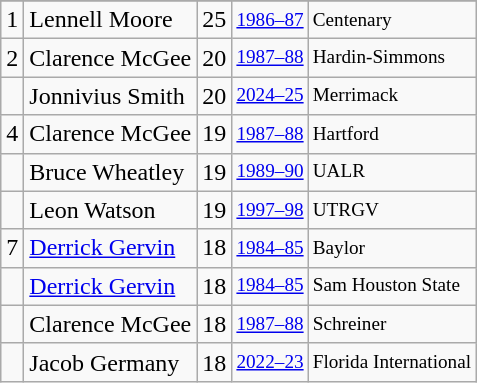<table class="wikitable">
<tr>
</tr>
<tr>
<td>1</td>
<td>Lennell Moore</td>
<td>25</td>
<td style="font-size:80%;"><a href='#'>1986–87</a></td>
<td style="font-size:80%;">Centenary</td>
</tr>
<tr>
<td>2</td>
<td>Clarence McGee</td>
<td>20</td>
<td style="font-size:80%;"><a href='#'>1987–88</a></td>
<td style="font-size:80%;">Hardin-Simmons</td>
</tr>
<tr>
<td></td>
<td>Jonnivius Smith</td>
<td>20</td>
<td style="font-size:80%;"><a href='#'>2024–25</a></td>
<td style="font-size:80%;">Merrimack</td>
</tr>
<tr>
<td>4</td>
<td>Clarence McGee</td>
<td>19</td>
<td style="font-size:80%;"><a href='#'>1987–88</a></td>
<td style="font-size:80%;">Hartford</td>
</tr>
<tr>
<td></td>
<td>Bruce Wheatley</td>
<td>19</td>
<td style="font-size:80%;"><a href='#'>1989–90</a></td>
<td style="font-size:80%;">UALR</td>
</tr>
<tr>
<td></td>
<td>Leon Watson</td>
<td>19</td>
<td style="font-size:80%;"><a href='#'>1997–98</a></td>
<td style="font-size:80%;">UTRGV</td>
</tr>
<tr>
<td>7</td>
<td><a href='#'>Derrick Gervin</a></td>
<td>18</td>
<td style="font-size:80%;"><a href='#'>1984–85</a></td>
<td style="font-size:80%;">Baylor</td>
</tr>
<tr>
<td></td>
<td><a href='#'>Derrick Gervin</a></td>
<td>18</td>
<td style="font-size:80%;"><a href='#'>1984–85</a></td>
<td style="font-size:80%;">Sam Houston State</td>
</tr>
<tr>
<td></td>
<td>Clarence McGee</td>
<td>18</td>
<td style="font-size:80%;"><a href='#'>1987–88</a></td>
<td style="font-size:80%;">Schreiner</td>
</tr>
<tr>
<td></td>
<td>Jacob Germany</td>
<td>18</td>
<td style="font-size:80%;"><a href='#'>2022–23</a></td>
<td style="font-size:80%;">Florida International</td>
</tr>
</table>
